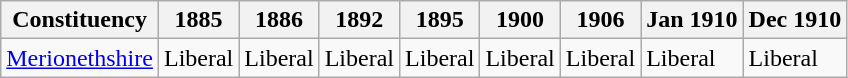<table class="wikitable sortable">
<tr>
<th>Constituency</th>
<th>1885</th>
<th>1886</th>
<th>1892</th>
<th>1895</th>
<th>1900</th>
<th>1906</th>
<th>Jan 1910</th>
<th>Dec 1910</th>
</tr>
<tr>
<td><a href='#'>Merionethshire</a></td>
<td bgcolor=>Liberal</td>
<td bgcolor=>Liberal</td>
<td bgcolor=>Liberal</td>
<td bgcolor=>Liberal</td>
<td bgcolor=>Liberal</td>
<td bgcolor=>Liberal</td>
<td bgcolor=>Liberal</td>
<td bgcolor=>Liberal</td>
</tr>
</table>
